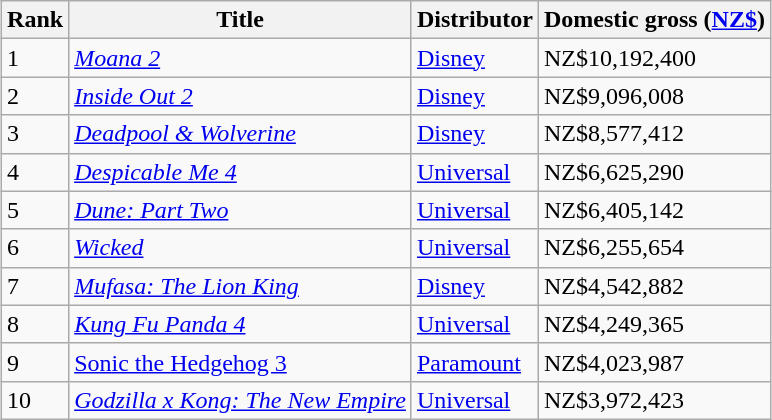<table class="wikitable sortable" style="margin:auto; margin:auto;">
<tr>
<th>Rank</th>
<th>Title</th>
<th>Distributor</th>
<th>Domestic gross (<a href='#'>NZ$</a>)</th>
</tr>
<tr>
<td>1</td>
<td><em><a href='#'>Moana 2</a></em></td>
<td><a href='#'>Disney</a></td>
<td>NZ$10,192,400</td>
</tr>
<tr>
<td>2</td>
<td><em><a href='#'>Inside Out 2</a></em></td>
<td><a href='#'>Disney</a></td>
<td>NZ$9,096,008</td>
</tr>
<tr>
<td>3</td>
<td><em><a href='#'>Deadpool & Wolverine</a></em></td>
<td><a href='#'>Disney</a></td>
<td>NZ$8,577,412</td>
</tr>
<tr>
<td>4</td>
<td><em><a href='#'>Despicable Me 4</a></em></td>
<td><a href='#'>Universal</a></td>
<td>NZ$6,625,290</td>
</tr>
<tr>
<td>5</td>
<td><em><a href='#'>Dune: Part Two</a></em></td>
<td><a href='#'>Universal</a></td>
<td>NZ$6,405,142</td>
</tr>
<tr>
<td>6</td>
<td><em><a href='#'>Wicked</a></em></td>
<td><a href='#'>Universal</a></td>
<td>NZ$6,255,654</td>
</tr>
<tr>
<td>7</td>
<td><em><a href='#'>Mufasa: The Lion King</a></em></td>
<td><a href='#'>Disney</a></td>
<td>NZ$4,542,882</td>
</tr>
<tr>
<td>8</td>
<td><em><a href='#'>Kung Fu Panda 4</a></em></td>
<td><a href='#'>Universal</a></td>
<td>NZ$4,249,365</td>
</tr>
<tr>
<td>9</td>
<td><a href='#'>Sonic the Hedgehog 3</a></td>
<td><a href='#'>Paramount</a></td>
<td>NZ$4,023,987</td>
</tr>
<tr>
<td>10</td>
<td><em><a href='#'>Godzilla x Kong: The New Empire</a></em></td>
<td><a href='#'>Universal</a></td>
<td>NZ$3,972,423</td>
</tr>
</table>
